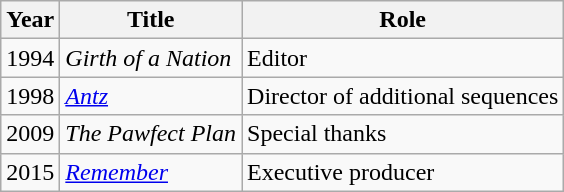<table class="wikitable">
<tr>
<th>Year</th>
<th>Title</th>
<th>Role</th>
</tr>
<tr>
<td>1994</td>
<td><em>Girth of a Nation</em></td>
<td>Editor</td>
</tr>
<tr>
<td>1998</td>
<td><em><a href='#'>Antz</a></em></td>
<td>Director of additional sequences</td>
</tr>
<tr>
<td>2009</td>
<td><em>The Pawfect Plan</em></td>
<td>Special thanks</td>
</tr>
<tr>
<td>2015</td>
<td><em><a href='#'>Remember</a></em></td>
<td>Executive producer</td>
</tr>
</table>
